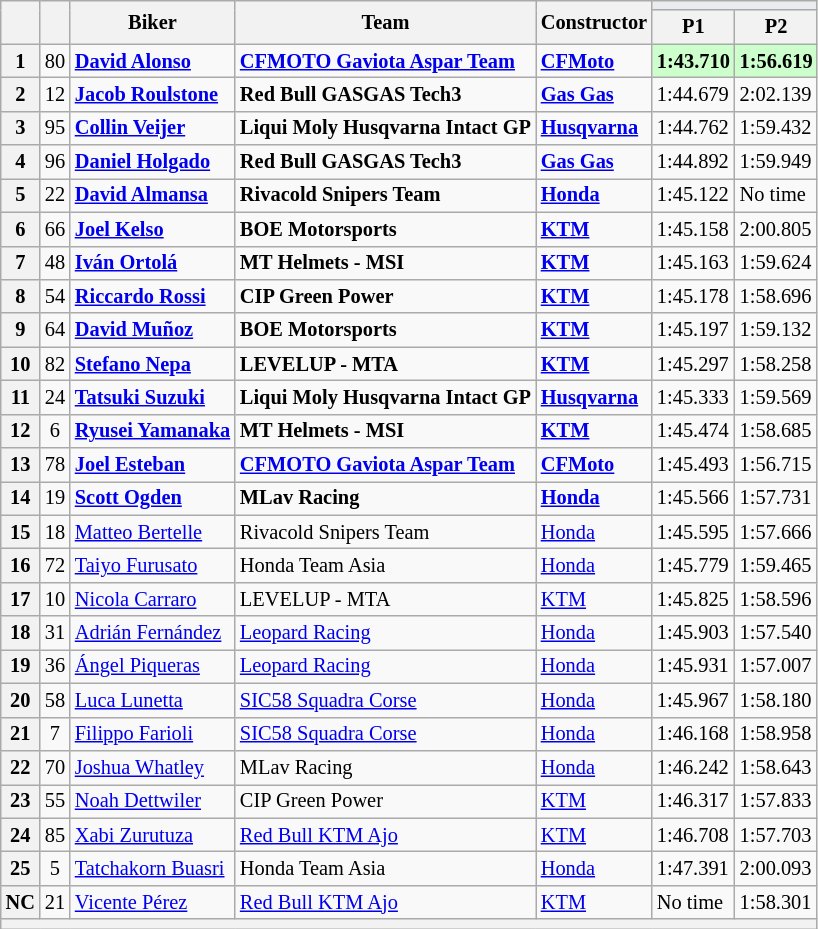<table class="wikitable sortable" style="font-size: 85%;">
<tr>
<th rowspan="2"></th>
<th rowspan="2"></th>
<th rowspan="2">Biker</th>
<th rowspan="2">Team</th>
<th rowspan="2">Constructor</th>
<th colspan="3" style="background:#eaecf0; text-align:center;"></th>
</tr>
<tr>
<th scope="col">P1</th>
<th scope="col">P2</th>
</tr>
<tr>
<th scope="row">1</th>
<td align="center">80</td>
<td> <strong><a href='#'>David Alonso</a></strong></td>
<td><strong><a href='#'>CFMOTO Gaviota Aspar Team</a></strong></td>
<td><strong><a href='#'>CFMoto</a></strong></td>
<td style="background:#ccffcc;"><strong>1:43.710</strong></td>
<td style="background:#ccffcc;"><strong>1:56.619</strong></td>
</tr>
<tr>
<th scope="row">2</th>
<td align="center">12</td>
<td> <strong><a href='#'>Jacob Roulstone</a></strong></td>
<td><strong>Red Bull GASGAS Tech3</strong></td>
<td><strong><a href='#'>Gas Gas</a></strong></td>
<td>1:44.679</td>
<td>2:02.139</td>
</tr>
<tr>
<th scope="row">3</th>
<td align="center">95</td>
<td> <strong><a href='#'>Collin Veijer</a></strong></td>
<td><strong>Liqui Moly Husqvarna Intact GP</strong></td>
<td><strong><a href='#'>Husqvarna</a></strong></td>
<td>1:44.762</td>
<td>1:59.432</td>
</tr>
<tr>
<th scope="row">4</th>
<td align="center">96</td>
<td> <strong><a href='#'>Daniel Holgado</a></strong></td>
<td><strong>Red Bull GASGAS Tech3</strong></td>
<td><strong><a href='#'>Gas Gas</a></strong></td>
<td>1:44.892</td>
<td>1:59.949</td>
</tr>
<tr>
<th scope="row">5</th>
<td align="center">22</td>
<td> <strong><a href='#'>David Almansa</a></strong></td>
<td><strong>Rivacold Snipers Team</strong></td>
<td><strong><a href='#'>Honda</a></strong></td>
<td>1:45.122</td>
<td>No time</td>
</tr>
<tr>
<th scope="row">6</th>
<td align="center">66</td>
<td> <strong><a href='#'>Joel Kelso</a></strong></td>
<td><strong>BOE Motorsports</strong></td>
<td><strong><a href='#'>KTM</a></strong></td>
<td>1:45.158</td>
<td>2:00.805</td>
</tr>
<tr>
<th scope="row">7</th>
<td align="center">48</td>
<td> <strong><a href='#'>Iván Ortolá</a></strong></td>
<td><strong>MT Helmets - MSI</strong></td>
<td><strong><a href='#'>KTM</a></strong></td>
<td>1:45.163</td>
<td>1:59.624</td>
</tr>
<tr>
<th scope="row">8</th>
<td align="center">54</td>
<td> <strong><a href='#'>Riccardo Rossi</a></strong></td>
<td><strong>CIP Green Power</strong></td>
<td><strong><a href='#'>KTM</a></strong></td>
<td>1:45.178</td>
<td>1:58.696</td>
</tr>
<tr>
<th scope="row">9</th>
<td align="center">64</td>
<td> <strong><a href='#'>David Muñoz</a></strong></td>
<td><strong>BOE Motorsports</strong></td>
<td><strong><a href='#'>KTM</a></strong></td>
<td>1:45.197</td>
<td>1:59.132</td>
</tr>
<tr>
<th scope="row">10</th>
<td align="center">82</td>
<td> <strong><a href='#'>Stefano Nepa</a></strong></td>
<td><strong>LEVELUP - MTA</strong></td>
<td><strong><a href='#'>KTM</a></strong></td>
<td>1:45.297</td>
<td>1:58.258</td>
</tr>
<tr>
<th scope="row">11</th>
<td align="center">24</td>
<td> <strong><a href='#'>Tatsuki Suzuki</a></strong></td>
<td><strong>Liqui Moly Husqvarna Intact GP</strong></td>
<td><strong><a href='#'>Husqvarna</a></strong></td>
<td>1:45.333</td>
<td>1:59.569</td>
</tr>
<tr>
<th scope="row">12</th>
<td align="center">6</td>
<td> <strong><a href='#'>Ryusei Yamanaka</a></strong></td>
<td><strong>MT Helmets - MSI</strong></td>
<td><strong><a href='#'>KTM</a></strong></td>
<td>1:45.474</td>
<td>1:58.685</td>
</tr>
<tr>
<th scope="row">13</th>
<td align="center">78</td>
<td> <strong><a href='#'>Joel Esteban</a></strong></td>
<td><strong><a href='#'>CFMOTO Gaviota Aspar Team</a></strong></td>
<td><strong><a href='#'>CFMoto</a></strong></td>
<td>1:45.493</td>
<td>1:56.715</td>
</tr>
<tr>
<th scope="row">14</th>
<td align="center">19</td>
<td> <strong><a href='#'>Scott Ogden</a></strong></td>
<td><strong>MLav Racing</strong></td>
<td><strong><a href='#'>Honda</a></strong></td>
<td>1:45.566</td>
<td>1:57.731</td>
</tr>
<tr>
<th scope="row">15</th>
<td align="center">18</td>
<td> <a href='#'>Matteo Bertelle</a></td>
<td>Rivacold Snipers Team</td>
<td><a href='#'>Honda</a></td>
<td>1:45.595</td>
<td>1:57.666</td>
</tr>
<tr>
<th scope="row">16</th>
<td align="center">72</td>
<td> <a href='#'>Taiyo Furusato</a></td>
<td>Honda Team Asia</td>
<td><a href='#'>Honda</a></td>
<td>1:45.779</td>
<td>1:59.465</td>
</tr>
<tr>
<th scope="row">17</th>
<td align="center">10</td>
<td> <a href='#'>Nicola Carraro</a></td>
<td>LEVELUP - MTA</td>
<td><a href='#'>KTM</a></td>
<td>1:45.825</td>
<td>1:58.596</td>
</tr>
<tr>
<th scope="row">18</th>
<td align="center">31</td>
<td> <a href='#'>Adrián Fernández</a></td>
<td><a href='#'>Leopard Racing</a></td>
<td><a href='#'>Honda</a></td>
<td>1:45.903</td>
<td>1:57.540</td>
</tr>
<tr>
<th scope="row">19</th>
<td align="center">36</td>
<td> <a href='#'>Ángel Piqueras</a></td>
<td><a href='#'>Leopard Racing</a></td>
<td><a href='#'>Honda</a></td>
<td>1:45.931</td>
<td>1:57.007</td>
</tr>
<tr>
<th scope="row">20</th>
<td align="center">58</td>
<td> <a href='#'>Luca Lunetta</a></td>
<td><a href='#'>SIC58 Squadra Corse</a></td>
<td><a href='#'>Honda</a></td>
<td>1:45.967</td>
<td>1:58.180</td>
</tr>
<tr>
<th scope="row">21</th>
<td align="center">7</td>
<td> <a href='#'>Filippo Farioli</a></td>
<td><a href='#'>SIC58 Squadra Corse</a></td>
<td><a href='#'>Honda</a></td>
<td>1:46.168</td>
<td>1:58.958</td>
</tr>
<tr>
<th scope="row">22</th>
<td align="center">70</td>
<td> <a href='#'>Joshua Whatley</a></td>
<td>MLav Racing</td>
<td><a href='#'>Honda</a></td>
<td>1:46.242</td>
<td>1:58.643</td>
</tr>
<tr>
<th scope="row">23</th>
<td align="center">55</td>
<td> <a href='#'>Noah Dettwiler</a></td>
<td>CIP Green Power</td>
<td><a href='#'>KTM</a></td>
<td>1:46.317</td>
<td>1:57.833</td>
</tr>
<tr>
<th scope="row">24</th>
<td align="center">85</td>
<td> <a href='#'>Xabi Zurutuza</a></td>
<td><a href='#'>Red Bull KTM Ajo</a></td>
<td><a href='#'>KTM</a></td>
<td>1:46.708</td>
<td>1:57.703</td>
</tr>
<tr>
<th scope="row">25</th>
<td align="center">5</td>
<td> <a href='#'>Tatchakorn Buasri</a></td>
<td>Honda Team Asia</td>
<td><a href='#'>Honda</a></td>
<td>1:47.391</td>
<td>2:00.093</td>
</tr>
<tr>
<th scope="row">NC</th>
<td align="center">21</td>
<td> <a href='#'>Vicente Pérez</a></td>
<td><a href='#'>Red Bull KTM Ajo</a></td>
<td><a href='#'>KTM</a></td>
<td>No time</td>
<td>1:58.301</td>
</tr>
<tr>
<th colspan="7"></th>
</tr>
</table>
